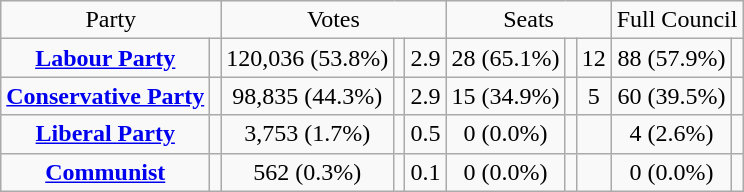<table class=wikitable style="text-align:center;">
<tr>
<td colspan=2>Party</td>
<td colspan=3>Votes</td>
<td colspan=3>Seats</td>
<td colspan=3>Full Council</td>
</tr>
<tr>
<td><strong><a href='#'>Labour Party</a></strong></td>
<td></td>
<td>120,036 (53.8%)</td>
<td></td>
<td> 2.9</td>
<td>28 (65.1%)</td>
<td></td>
<td> 12</td>
<td>88 (57.9%)</td>
<td></td>
</tr>
<tr>
<td><strong><a href='#'>Conservative Party</a></strong></td>
<td></td>
<td>98,835 (44.3%)</td>
<td></td>
<td> 2.9</td>
<td>15 (34.9%)</td>
<td></td>
<td> 5</td>
<td>60 (39.5%)</td>
<td></td>
</tr>
<tr>
<td><strong><a href='#'>Liberal Party</a></strong></td>
<td></td>
<td>3,753 (1.7%)</td>
<td></td>
<td> 0.5</td>
<td>0 (0.0%)</td>
<td></td>
<td></td>
<td>4 (2.6%)</td>
<td></td>
</tr>
<tr>
<td><strong><a href='#'>Communist</a></strong></td>
<td></td>
<td>562 (0.3%)</td>
<td></td>
<td> 0.1</td>
<td>0 (0.0%)</td>
<td></td>
<td></td>
<td>0 (0.0%)</td>
<td></td>
</tr>
</table>
